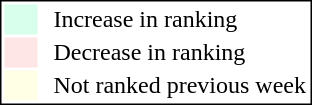<table style="border:1px solid black; float:right;">
<tr>
<td style="background:#D8FFEB; width:20px;"></td>
<td> </td>
<td>Increase in ranking</td>
</tr>
<tr>
<td style="background:#FFE6E6; width:20px;"></td>
<td> </td>
<td>Decrease in ranking</td>
</tr>
<tr>
<td style="background:#FFFFE6; width:20px;"></td>
<td> </td>
<td>Not ranked previous week</td>
</tr>
</table>
